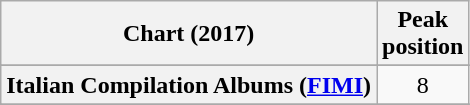<table class="wikitable sortable plainrowheaders" style="text-align:center">
<tr>
<th scope="col">Chart (2017)</th>
<th scope="col">Peak<br> position</th>
</tr>
<tr>
</tr>
<tr>
</tr>
<tr>
<th scope="row">Italian Compilation Albums (<a href='#'>FIMI</a>)</th>
<td>8</td>
</tr>
<tr>
</tr>
<tr>
</tr>
<tr>
</tr>
</table>
